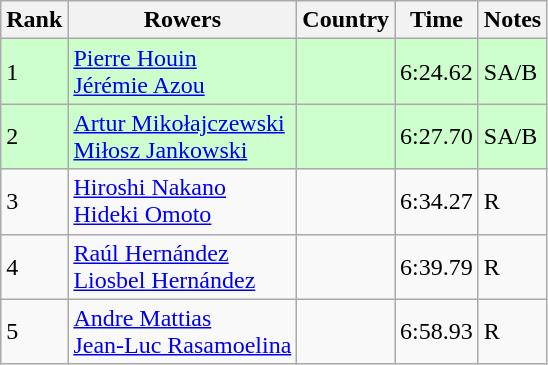<table class="wikitable">
<tr>
<th>Rank</th>
<th>Rowers</th>
<th>Country</th>
<th>Time</th>
<th>Notes</th>
</tr>
<tr bgcolor=ccffcc>
<td>1</td>
<td><a href='#'>Pierre Houin</a><br><a href='#'>Jérémie Azou</a></td>
<td></td>
<td>6:24.62</td>
<td>SA/B</td>
</tr>
<tr bgcolor=ccffcc>
<td>2</td>
<td><a href='#'>Artur Mikołajczewski</a><br><a href='#'>Miłosz Jankowski</a></td>
<td></td>
<td>6:27.70</td>
<td>SA/B</td>
</tr>
<tr>
<td>3</td>
<td><a href='#'>Hiroshi Nakano</a><br><a href='#'>Hideki Omoto</a></td>
<td></td>
<td>6:34.27</td>
<td>R</td>
</tr>
<tr>
<td>4</td>
<td><a href='#'>Raúl Hernández</a><br><a href='#'>Liosbel Hernández</a></td>
<td></td>
<td>6:39.79</td>
<td>R</td>
</tr>
<tr>
<td>5</td>
<td><a href='#'>Andre Mattias</a><br><a href='#'>Jean-Luc Rasamoelina</a></td>
<td></td>
<td>6:58.93</td>
<td>R</td>
</tr>
</table>
